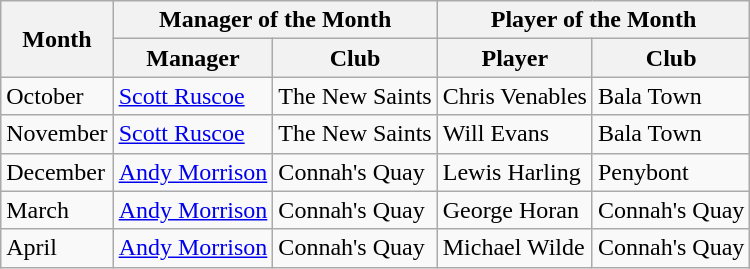<table class="wikitable">
<tr>
<th rowspan="2">Month</th>
<th colspan="2">Manager of the Month</th>
<th colspan="2">Player of the Month</th>
</tr>
<tr>
<th>Manager</th>
<th>Club</th>
<th>Player</th>
<th>Club</th>
</tr>
<tr>
<td>October</td>
<td> <a href='#'>Scott Ruscoe</a></td>
<td>The New Saints</td>
<td> Chris Venables</td>
<td>Bala Town</td>
</tr>
<tr>
<td>November</td>
<td> <a href='#'>Scott Ruscoe</a></td>
<td>The New Saints</td>
<td> Will Evans</td>
<td>Bala Town</td>
</tr>
<tr>
<td>December</td>
<td> <a href='#'>Andy Morrison</a></td>
<td>Connah's Quay</td>
<td> Lewis Harling</td>
<td>Penybont</td>
</tr>
<tr>
<td>March</td>
<td> <a href='#'>Andy Morrison</a></td>
<td>Connah's Quay</td>
<td> George Horan</td>
<td>Connah's Quay</td>
</tr>
<tr>
<td>April</td>
<td> <a href='#'>Andy Morrison</a></td>
<td>Connah's Quay</td>
<td> Michael Wilde</td>
<td>Connah's Quay</td>
</tr>
</table>
